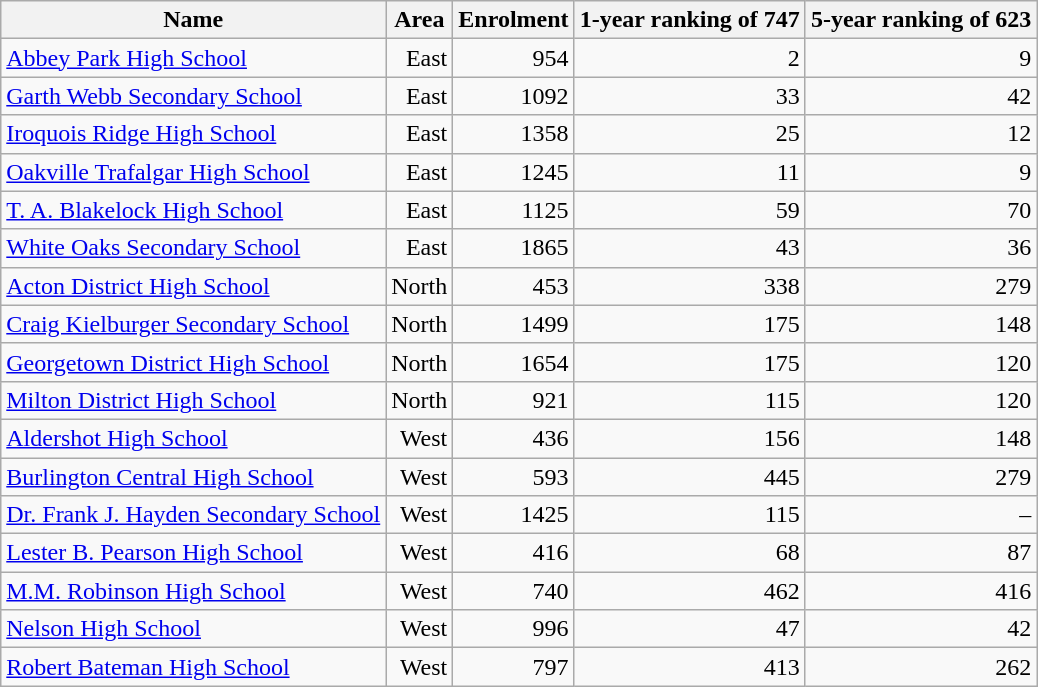<table class="wikitable sortable" style="text-align:right">
<tr>
<th scope="col">Name</th>
<th scope="col">Area</th>
<th scope="col">Enrolment</th>
<th scope="col">1-year ranking of 747</th>
<th scope="col">5-year ranking of 623</th>
</tr>
<tr>
<td style="text-align:left"><a href='#'>Abbey Park High School</a></td>
<td>East</td>
<td>954</td>
<td>2</td>
<td>9</td>
</tr>
<tr>
<td style="text-align:left"><a href='#'>Garth Webb Secondary School</a></td>
<td>East</td>
<td>1092</td>
<td>33</td>
<td>42</td>
</tr>
<tr>
<td style="text-align:left"><a href='#'>Iroquois Ridge High School</a></td>
<td>East</td>
<td>1358</td>
<td>25</td>
<td>12</td>
</tr>
<tr>
<td style="text-align:left"><a href='#'>Oakville Trafalgar High School</a></td>
<td>East</td>
<td>1245</td>
<td>11</td>
<td>9</td>
</tr>
<tr>
<td style="text-align:left"><a href='#'>T. A. Blakelock High School</a></td>
<td>East</td>
<td>1125</td>
<td>59</td>
<td>70</td>
</tr>
<tr>
<td style="text-align:left"><a href='#'>White Oaks Secondary School</a></td>
<td>East</td>
<td>1865</td>
<td>43</td>
<td>36</td>
</tr>
<tr>
<td style="text-align:left"><a href='#'>Acton District High School</a></td>
<td>North</td>
<td>453</td>
<td>338</td>
<td>279</td>
</tr>
<tr>
<td style="text-align:left"><a href='#'>Craig Kielburger Secondary School</a></td>
<td>North</td>
<td>1499</td>
<td>175</td>
<td>148</td>
</tr>
<tr>
<td style="text-align:left"><a href='#'>Georgetown District High School</a></td>
<td>North</td>
<td>1654</td>
<td>175</td>
<td>120</td>
</tr>
<tr>
<td style="text-align:left"><a href='#'>Milton District High School</a></td>
<td>North</td>
<td>921</td>
<td>115</td>
<td>120</td>
</tr>
<tr>
<td style="text-align:left"><a href='#'>Aldershot High School</a></td>
<td>West</td>
<td>436</td>
<td>156</td>
<td>148</td>
</tr>
<tr>
<td style="text-align:left"><a href='#'>Burlington Central High School</a></td>
<td>West</td>
<td>593</td>
<td>445</td>
<td>279</td>
</tr>
<tr>
<td style="text-align:left"><a href='#'>Dr. Frank J. Hayden Secondary School</a></td>
<td>West</td>
<td>1425</td>
<td>115</td>
<td>–</td>
</tr>
<tr>
<td style="text-align:left"><a href='#'>Lester B. Pearson High School</a></td>
<td>West</td>
<td>416</td>
<td>68</td>
<td>87</td>
</tr>
<tr>
<td style="text-align:left"><a href='#'>M.M. Robinson High School</a></td>
<td>West</td>
<td>740</td>
<td>462</td>
<td>416</td>
</tr>
<tr>
<td style="text-align:left"><a href='#'>Nelson High School</a></td>
<td>West</td>
<td>996</td>
<td>47</td>
<td>42</td>
</tr>
<tr>
<td style="text-align:left"><a href='#'>Robert Bateman High School</a></td>
<td>West</td>
<td>797</td>
<td>413</td>
<td>262</td>
</tr>
</table>
